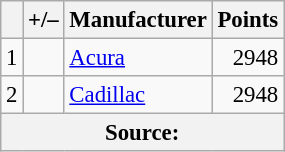<table class="wikitable" style="font-size: 95%;">
<tr>
<th scope="col"></th>
<th scope="col">+/–</th>
<th scope="col">Manufacturer</th>
<th scope="col">Points</th>
</tr>
<tr>
<td align=center>1</td>
<td align="left"></td>
<td> <a href='#'>Acura</a></td>
<td align=right>2948</td>
</tr>
<tr>
<td align=center>2</td>
<td align="left"></td>
<td> <a href='#'>Cadillac</a></td>
<td align=right>2948</td>
</tr>
<tr>
<th colspan=5>Source:</th>
</tr>
</table>
